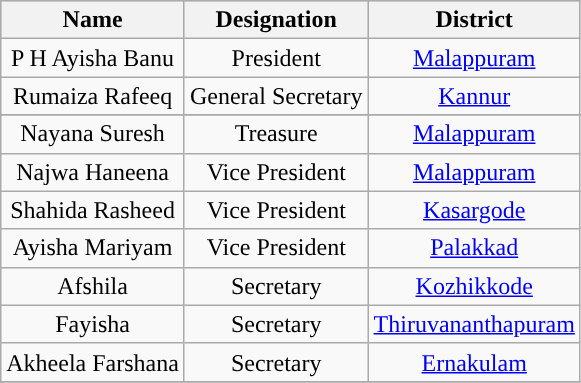<table class=" wikitable">
<tr style="background:#ccc; text-align:center;">
<th>Name</th>
<th>Designation</th>
<th>District</th>
</tr>
<tr style="vertical-align: middle; text-align: center;">
<td>P H Ayisha Banu </td>
<td>President</td>
<td><a href='#'>Malappuram</a></td>
</tr>
<tr style="vertical-align: middle; text-align: center;">
<td>Rumaiza Rafeeq</td>
<td>General Secretary</td>
<td><a href='#'>Kannur</a></td>
</tr>
<tr style="vertical-align: middle; t">
</tr>
<tr style="vertical-align: middle; text-align: center;">
<td>Nayana Suresh</td>
<td>Treasure</td>
<td><a href='#'>Malappuram</a></td>
</tr>
<tr style="vertical-align: middle; text-align: center;">
<td>Najwa Haneena</td>
<td>Vice President</td>
<td><a href='#'>Malappuram</a></td>
</tr>
<tr style="vertical-align: middle; text-align: center;">
<td>Shahida Rasheed</td>
<td>Vice President</td>
<td><a href='#'>Kasargode</a></td>
</tr>
<tr style="vertical-align: middle; text-align: center;">
<td>Ayisha Mariyam</td>
<td>Vice President</td>
<td><a href='#'>Palakkad</a></td>
</tr>
<tr style="vertical-align: middle; text-align: center;">
<td>Afshila</td>
<td>Secretary</td>
<td><a href='#'>Kozhikkode</a></td>
</tr>
<tr style="vertical-align: middle; text-align: center;">
<td>Fayisha</td>
<td>Secretary</td>
<td><a href='#'>Thiruvananthapuram</a></td>
</tr>
<tr style="vertical-align: middle; text-align: center;">
<td>Akheela Farshana</td>
<td>Secretary</td>
<td><a href='#'>Ernakulam</a></td>
</tr>
<tr style="vertical-align: middle; text-align: center;">
</tr>
</table>
